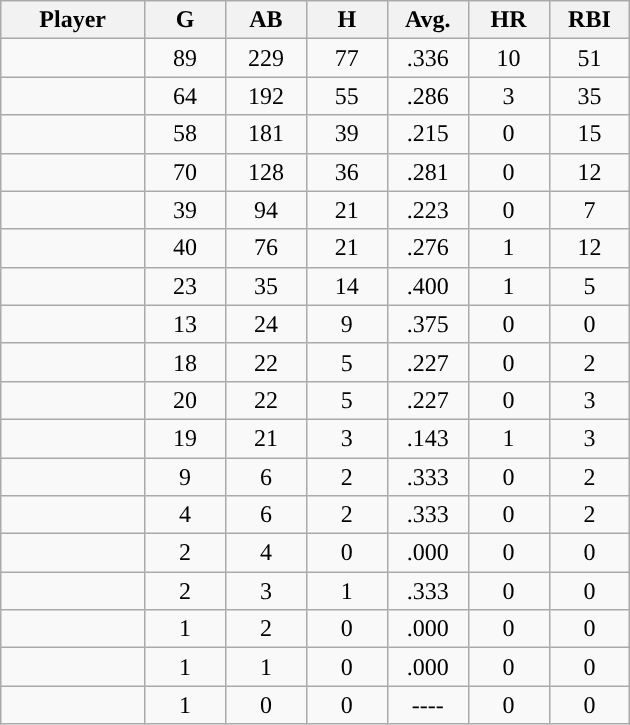<table class="wikitable sortable">
<tr>
<th bgcolor="#DDDDFF" width="16%">Player</th>
<th bgcolor="#DDDDFF" width="9%">G</th>
<th bgcolor="#DDDDFF" width="9%">AB</th>
<th bgcolor="#DDDDFF" width="9%">H</th>
<th bgcolor="#DDDDFF" width="9%">Avg.</th>
<th bgcolor="#DDDDFF" width="9%">HR</th>
<th bgcolor="#DDDDFF" width="9%">RBI</th>
</tr>
<tr align="center">
<td></td>
<td>89</td>
<td>229</td>
<td>77</td>
<td>.336</td>
<td>10</td>
<td>51</td>
</tr>
<tr align="center">
<td></td>
<td>64</td>
<td>192</td>
<td>55</td>
<td>.286</td>
<td>3</td>
<td>35</td>
</tr>
<tr align="center">
<td></td>
<td>58</td>
<td>181</td>
<td>39</td>
<td>.215</td>
<td>0</td>
<td>15</td>
</tr>
<tr align="center">
<td></td>
<td>70</td>
<td>128</td>
<td>36</td>
<td>.281</td>
<td>0</td>
<td>12</td>
</tr>
<tr align="center">
<td></td>
<td>39</td>
<td>94</td>
<td>21</td>
<td>.223</td>
<td>0</td>
<td>7</td>
</tr>
<tr align="center">
<td></td>
<td>40</td>
<td>76</td>
<td>21</td>
<td>.276</td>
<td>1</td>
<td>12</td>
</tr>
<tr align="center">
<td></td>
<td>23</td>
<td>35</td>
<td>14</td>
<td>.400</td>
<td>1</td>
<td>5</td>
</tr>
<tr align="center">
<td></td>
<td>13</td>
<td>24</td>
<td>9</td>
<td>.375</td>
<td>0</td>
<td>0</td>
</tr>
<tr align="center">
<td></td>
<td>18</td>
<td>22</td>
<td>5</td>
<td>.227</td>
<td>0</td>
<td>2</td>
</tr>
<tr align="center">
<td></td>
<td>20</td>
<td>22</td>
<td>5</td>
<td>.227</td>
<td>0</td>
<td>3</td>
</tr>
<tr align="center">
<td></td>
<td>19</td>
<td>21</td>
<td>3</td>
<td>.143</td>
<td>1</td>
<td>3</td>
</tr>
<tr align=center>
<td></td>
<td>9</td>
<td>6</td>
<td>2</td>
<td>.333</td>
<td>0</td>
<td>2</td>
</tr>
<tr align="center">
<td></td>
<td>4</td>
<td>6</td>
<td>2</td>
<td>.333</td>
<td>0</td>
<td>2</td>
</tr>
<tr align="center">
<td></td>
<td>2</td>
<td>4</td>
<td>0</td>
<td>.000</td>
<td>0</td>
<td>0</td>
</tr>
<tr align="center">
<td></td>
<td>2</td>
<td>3</td>
<td>1</td>
<td>.333</td>
<td>0</td>
<td>0</td>
</tr>
<tr align="center">
<td></td>
<td>1</td>
<td>2</td>
<td>0</td>
<td>.000</td>
<td>0</td>
<td>0</td>
</tr>
<tr align="center">
<td></td>
<td>1</td>
<td>1</td>
<td>0</td>
<td>.000</td>
<td>0</td>
<td>0</td>
</tr>
<tr align="center">
<td></td>
<td>1</td>
<td>0</td>
<td>0</td>
<td>----</td>
<td>0</td>
<td>0</td>
</tr>
</table>
